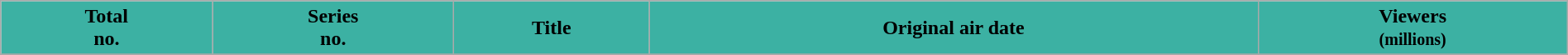<table class="wikitable plainrowheaders" style="width:100%;">
<tr>
<th style="background:#3cb1a3; color:black">Total<br>no.</th>
<th style="background:#3cb1a3; color:black">Series<br>no.</th>
<th style="background:#3cb1a3; color:black">Title</th>
<th style="background:#3cb1a3; color:black">Original air date</th>
<th style="background:#3cb1a3; color:black">Viewers<br><small>(millions)</small></th>
</tr>
<tr>
</tr>
</table>
